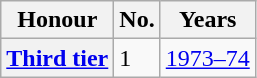<table class="wikitable plainrowheaders">
<tr>
<th scope=col>Honour</th>
<th scope=col>No.</th>
<th scope=col>Years</th>
</tr>
<tr>
<th scope=row><a href='#'>Third tier</a></th>
<td>1</td>
<td><a href='#'>1973–74</a></td>
</tr>
</table>
